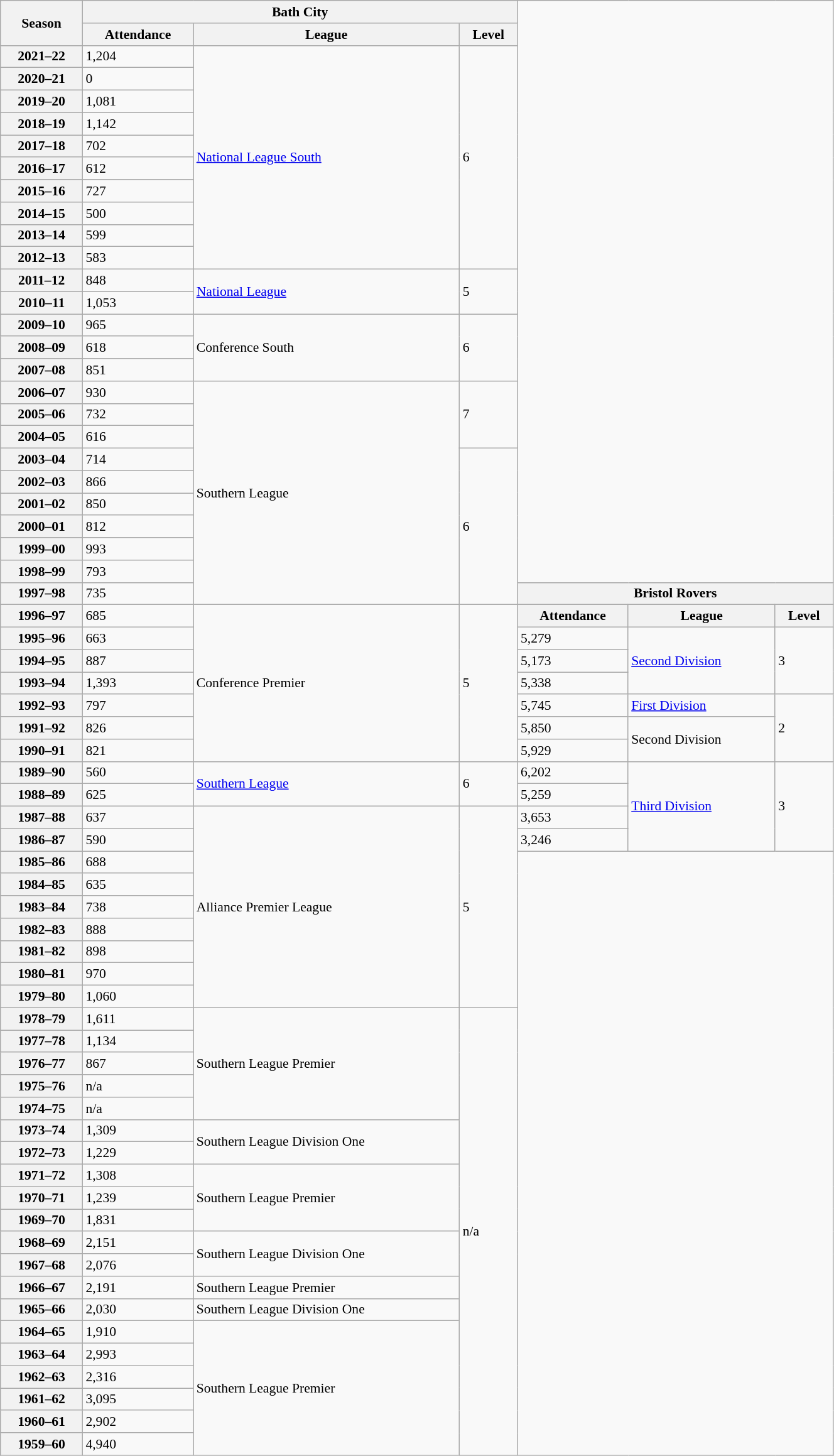<table class="wikitable" style="font-size:90%;width:70%">
<tr>
<th rowspan="2">Season</th>
<th colspan="3">Bath City</th>
<td colspan="3" rowspan="26"></td>
</tr>
<tr>
<th>Attendance</th>
<th>League</th>
<th>Level</th>
</tr>
<tr>
<th>2021–22</th>
<td>1,204</td>
<td rowspan="10"><a href='#'>National League South</a></td>
<td rowspan="10">6</td>
</tr>
<tr>
<th>2020–21</th>
<td>0</td>
</tr>
<tr>
<th>2019–20</th>
<td>1,081</td>
</tr>
<tr>
<th>2018–19</th>
<td>1,142</td>
</tr>
<tr>
<th>2017–18</th>
<td>702</td>
</tr>
<tr>
<th>2016–17</th>
<td>612</td>
</tr>
<tr>
<th>2015–16</th>
<td>727</td>
</tr>
<tr>
<th>2014–15</th>
<td>500</td>
</tr>
<tr>
<th>2013–14</th>
<td>599</td>
</tr>
<tr>
<th>2012–13</th>
<td>583</td>
</tr>
<tr>
<th>2011–12</th>
<td>848</td>
<td rowspan="2"><a href='#'>National League</a></td>
<td rowspan="2">5</td>
</tr>
<tr>
<th>2010–11</th>
<td>1,053</td>
</tr>
<tr>
<th>2009–10</th>
<td>965</td>
<td rowspan="3">Conference South</td>
<td rowspan="3">6</td>
</tr>
<tr>
<th>2008–09</th>
<td>618</td>
</tr>
<tr>
<th>2007–08</th>
<td>851</td>
</tr>
<tr>
<th>2006–07</th>
<td>930</td>
<td rowspan="10">Southern League</td>
<td rowspan="3">7</td>
</tr>
<tr>
<th>2005–06</th>
<td>732</td>
</tr>
<tr>
<th>2004–05</th>
<td>616</td>
</tr>
<tr>
<th>2003–04</th>
<td>714</td>
<td rowspan="7">6</td>
</tr>
<tr>
<th>2002–03</th>
<td>866</td>
</tr>
<tr>
<th>2001–02</th>
<td>850</td>
</tr>
<tr>
<th>2000–01</th>
<td>812</td>
</tr>
<tr>
<th>1999–00</th>
<td>993</td>
</tr>
<tr>
<th>1998–99</th>
<td>793</td>
</tr>
<tr>
<th>1997–98</th>
<td>735</td>
<th colspan="3">Bristol Rovers</th>
</tr>
<tr>
<th>1996–97</th>
<td>685</td>
<td rowspan="7">Conference Premier</td>
<td rowspan="7">5</td>
<th>Attendance</th>
<th>League</th>
<th>Level</th>
</tr>
<tr>
<th>1995–96</th>
<td>663</td>
<td>5,279</td>
<td rowspan="3"><a href='#'>Second Division</a></td>
<td rowspan="3">3</td>
</tr>
<tr>
<th>1994–95</th>
<td>887</td>
<td>5,173</td>
</tr>
<tr>
<th>1993–94</th>
<td>1,393</td>
<td>5,338</td>
</tr>
<tr>
<th>1992–93</th>
<td>797</td>
<td>5,745</td>
<td><a href='#'>First Division</a></td>
<td rowspan="3">2</td>
</tr>
<tr>
<th>1991–92</th>
<td>826</td>
<td>5,850</td>
<td rowspan="2">Second Division</td>
</tr>
<tr>
<th>1990–91</th>
<td>821</td>
<td>5,929</td>
</tr>
<tr>
<th>1989–90</th>
<td>560</td>
<td rowspan="2"><a href='#'>Southern League</a></td>
<td rowspan="2">6</td>
<td>6,202</td>
<td rowspan="4"><a href='#'>Third Division</a></td>
<td rowspan="4">3</td>
</tr>
<tr>
<th>1988–89</th>
<td>625</td>
<td>5,259</td>
</tr>
<tr>
<th>1987–88</th>
<td>637</td>
<td rowspan="9">Alliance Premier League</td>
<td rowspan="9">5</td>
<td>3,653</td>
</tr>
<tr>
<th>1986–87</th>
<td>590</td>
<td>3,246</td>
</tr>
<tr>
<th>1985–86</th>
<td>688</td>
<td colspan="3" rowspan="27"></td>
</tr>
<tr>
<th>1984–85</th>
<td>635</td>
</tr>
<tr>
<th>1983–84</th>
<td>738</td>
</tr>
<tr>
<th>1982–83</th>
<td>888</td>
</tr>
<tr>
<th>1981–82</th>
<td>898</td>
</tr>
<tr>
<th>1980–81</th>
<td>970</td>
</tr>
<tr>
<th>1979–80</th>
<td>1,060</td>
</tr>
<tr>
<th>1978–79</th>
<td>1,611</td>
<td rowspan="5">Southern League Premier</td>
<td rowspan="20">n/a</td>
</tr>
<tr>
<th>1977–78</th>
<td>1,134</td>
</tr>
<tr>
<th>1976–77</th>
<td>867</td>
</tr>
<tr>
<th>1975–76</th>
<td>n/a</td>
</tr>
<tr>
<th>1974–75</th>
<td>n/a</td>
</tr>
<tr>
<th>1973–74</th>
<td>1,309</td>
<td rowspan="2">Southern League Division One</td>
</tr>
<tr>
<th>1972–73</th>
<td>1,229</td>
</tr>
<tr>
<th>1971–72</th>
<td>1,308</td>
<td rowspan="3">Southern League Premier</td>
</tr>
<tr>
<th>1970–71</th>
<td>1,239</td>
</tr>
<tr>
<th>1969–70</th>
<td>1,831</td>
</tr>
<tr>
<th>1968–69</th>
<td>2,151</td>
<td rowspan="2">Southern League Division One</td>
</tr>
<tr>
<th>1967–68</th>
<td>2,076</td>
</tr>
<tr>
<th>1966–67</th>
<td>2,191</td>
<td>Southern League Premier</td>
</tr>
<tr>
<th>1965–66</th>
<td>2,030</td>
<td>Southern League Division One</td>
</tr>
<tr>
<th>1964–65</th>
<td>1,910</td>
<td rowspan="6">Southern League Premier</td>
</tr>
<tr>
<th>1963–64</th>
<td>2,993</td>
</tr>
<tr>
<th>1962–63</th>
<td>2,316</td>
</tr>
<tr>
<th>1961–62</th>
<td>3,095</td>
</tr>
<tr>
<th>1960–61</th>
<td>2,902</td>
</tr>
<tr>
<th>1959–60</th>
<td>4,940</td>
</tr>
</table>
